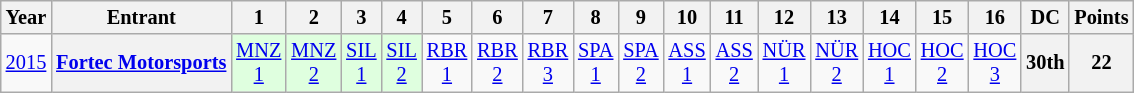<table class="wikitable" style="text-align:center; font-size:85%">
<tr>
<th>Year</th>
<th>Entrant</th>
<th>1</th>
<th>2</th>
<th>3</th>
<th>4</th>
<th>5</th>
<th>6</th>
<th>7</th>
<th>8</th>
<th>9</th>
<th>10</th>
<th>11</th>
<th>12</th>
<th>13</th>
<th>14</th>
<th>15</th>
<th>16</th>
<th>DC</th>
<th>Points</th>
</tr>
<tr>
<td><a href='#'>2015</a></td>
<th nowrap><a href='#'>Fortec Motorsports</a></th>
<td style="background:#DFFFDF;"><a href='#'>MNZ<br>1</a><br></td>
<td style="background:#DFFFDF;"><a href='#'>MNZ<br>2</a><br></td>
<td style="background:#DFFFDF;"><a href='#'>SIL<br>1</a><br></td>
<td style="background:#DFFFDF;"><a href='#'>SIL<br>2</a><br></td>
<td><a href='#'>RBR<br>1</a></td>
<td><a href='#'>RBR<br>2</a></td>
<td><a href='#'>RBR<br>3</a></td>
<td><a href='#'>SPA<br>1</a></td>
<td><a href='#'>SPA<br>2</a></td>
<td><a href='#'>ASS<br>1</a></td>
<td><a href='#'>ASS<br>2</a></td>
<td><a href='#'>NÜR<br>1</a></td>
<td><a href='#'>NÜR<br>2</a></td>
<td><a href='#'>HOC<br>1</a></td>
<td><a href='#'>HOC<br>2</a></td>
<td><a href='#'>HOC<br>3</a></td>
<th>30th</th>
<th>22</th>
</tr>
</table>
